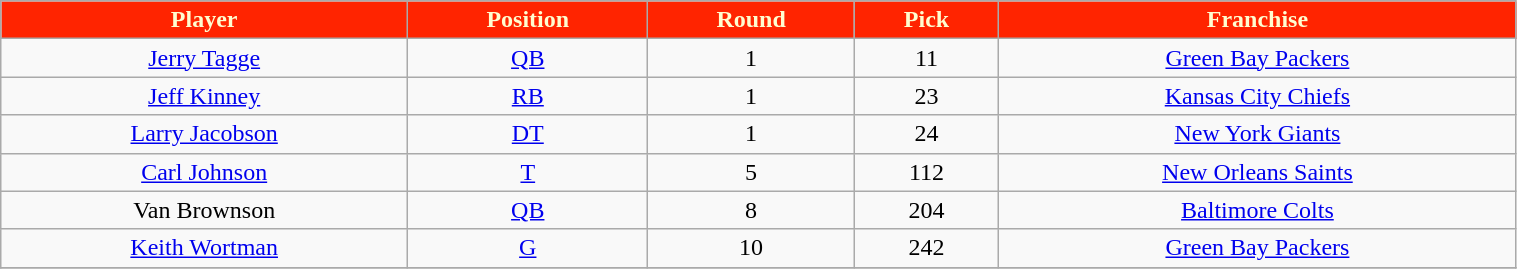<table class="wikitable" width="80%">
<tr align="center"  style="background:#FF2400;color:#FFFDD0;">
<td><strong>Player</strong></td>
<td><strong>Position</strong></td>
<td><strong>Round</strong></td>
<td><strong>Pick</strong></td>
<td><strong>Franchise</strong></td>
</tr>
<tr align="center" bgcolor="">
<td><a href='#'>Jerry Tagge</a></td>
<td><a href='#'>QB</a></td>
<td>1</td>
<td>11</td>
<td><a href='#'>Green Bay Packers</a></td>
</tr>
<tr align="center" bgcolor="">
<td><a href='#'>Jeff Kinney</a></td>
<td><a href='#'>RB</a></td>
<td>1</td>
<td>23</td>
<td><a href='#'>Kansas City Chiefs</a></td>
</tr>
<tr align="center" bgcolor="">
<td><a href='#'>Larry Jacobson</a></td>
<td><a href='#'>DT</a></td>
<td>1</td>
<td>24</td>
<td><a href='#'>New York Giants</a></td>
</tr>
<tr align="center" bgcolor="">
<td><a href='#'>Carl Johnson</a></td>
<td><a href='#'>T</a></td>
<td>5</td>
<td>112</td>
<td><a href='#'>New Orleans Saints</a></td>
</tr>
<tr align="center" bgcolor="">
<td>Van Brownson</td>
<td><a href='#'>QB</a></td>
<td>8</td>
<td>204</td>
<td><a href='#'>Baltimore Colts</a></td>
</tr>
<tr align="center" bgcolor="">
<td><a href='#'>Keith Wortman</a></td>
<td><a href='#'>G</a></td>
<td>10</td>
<td>242</td>
<td><a href='#'>Green Bay Packers</a></td>
</tr>
<tr align="center" bgcolor="">
</tr>
</table>
